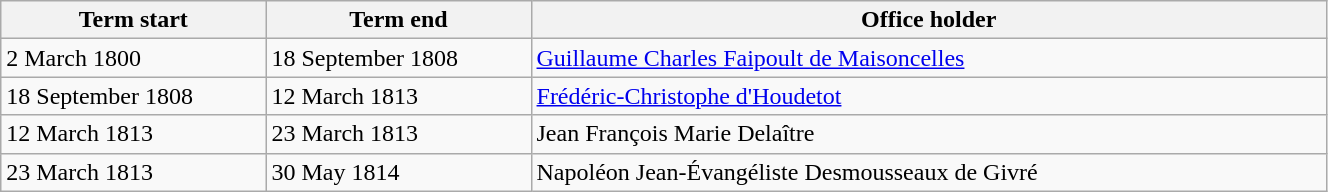<table class="wikitable" style="width: 70%;">
<tr>
<th align="left" style="width: 20%;">Term start</th>
<th align="left" style="width: 20%;">Term end</th>
<th align="left">Office holder</th>
</tr>
<tr valign="top">
<td>2 March 1800</td>
<td>18 September 1808</td>
<td><a href='#'>Guillaume Charles Faipoult de Maisoncelles</a></td>
</tr>
<tr valign="top">
<td>18 September 1808</td>
<td>12 March 1813</td>
<td><a href='#'>Frédéric-Christophe d'Houdetot</a></td>
</tr>
<tr valign="top">
<td>12 March 1813</td>
<td>23 March 1813</td>
<td>Jean François Marie Delaître</td>
</tr>
<tr valign="top">
<td>23 March 1813</td>
<td>30 May 1814</td>
<td>Napoléon Jean-Évangéliste Desmousseaux de Givré</td>
</tr>
</table>
